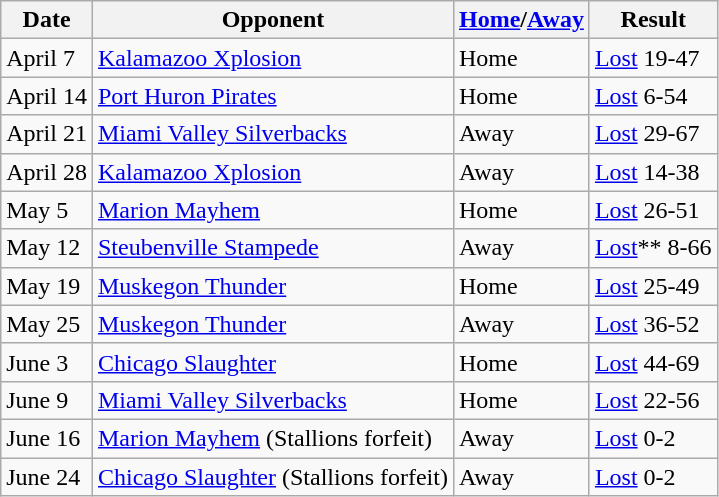<table class="wikitable">
<tr>
<th>Date</th>
<th>Opponent</th>
<th><a href='#'>Home</a>/<a href='#'>Away</a></th>
<th>Result</th>
</tr>
<tr>
<td>April 7</td>
<td><a href='#'>Kalamazoo Xplosion</a></td>
<td>Home</td>
<td><a href='#'>Lost</a> 19-47</td>
</tr>
<tr>
<td>April 14</td>
<td><a href='#'>Port Huron Pirates</a></td>
<td>Home</td>
<td><a href='#'>Lost</a> 6-54</td>
</tr>
<tr>
<td>April 21</td>
<td><a href='#'>Miami Valley Silverbacks</a></td>
<td>Away</td>
<td><a href='#'>Lost</a> 29-67</td>
</tr>
<tr>
<td>April 28</td>
<td><a href='#'>Kalamazoo Xplosion</a></td>
<td>Away</td>
<td><a href='#'>Lost</a> 14-38</td>
</tr>
<tr>
<td>May 5</td>
<td><a href='#'>Marion Mayhem</a></td>
<td>Home</td>
<td><a href='#'>Lost</a> 26-51</td>
</tr>
<tr>
<td>May 12</td>
<td><a href='#'>Steubenville Stampede</a></td>
<td>Away</td>
<td><a href='#'>Lost</a>** 8-66</td>
</tr>
<tr>
<td>May 19</td>
<td><a href='#'>Muskegon Thunder</a></td>
<td>Home</td>
<td><a href='#'>Lost</a> 25-49</td>
</tr>
<tr>
<td>May 25</td>
<td><a href='#'>Muskegon Thunder</a></td>
<td>Away</td>
<td><a href='#'>Lost</a> 36-52</td>
</tr>
<tr>
<td>June 3</td>
<td><a href='#'>Chicago Slaughter</a></td>
<td>Home</td>
<td><a href='#'>Lost</a> 44-69</td>
</tr>
<tr>
<td>June 9</td>
<td><a href='#'>Miami Valley Silverbacks</a></td>
<td>Home</td>
<td><a href='#'>Lost</a> 22-56</td>
</tr>
<tr>
<td>June 16</td>
<td><a href='#'>Marion Mayhem</a> (Stallions forfeit)</td>
<td>Away</td>
<td><a href='#'>Lost</a> 0-2</td>
</tr>
<tr>
<td>June 24</td>
<td><a href='#'>Chicago Slaughter</a> (Stallions forfeit)</td>
<td>Away</td>
<td><a href='#'>Lost</a> 0-2</td>
</tr>
</table>
